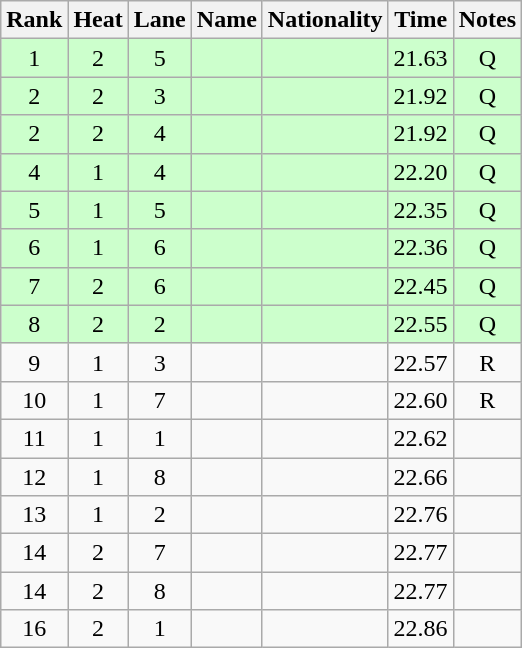<table class="wikitable sortable" style="text-align:center">
<tr>
<th>Rank</th>
<th>Heat</th>
<th>Lane</th>
<th>Name</th>
<th>Nationality</th>
<th>Time</th>
<th>Notes</th>
</tr>
<tr bgcolor=ccffcc>
<td>1</td>
<td>2</td>
<td>5</td>
<td align=left></td>
<td align=left></td>
<td>21.63</td>
<td>Q</td>
</tr>
<tr bgcolor=ccffcc>
<td>2</td>
<td>2</td>
<td>3</td>
<td align=left></td>
<td align=left></td>
<td>21.92</td>
<td>Q</td>
</tr>
<tr bgcolor=ccffcc>
<td>2</td>
<td>2</td>
<td>4</td>
<td align=left></td>
<td align=left></td>
<td>21.92</td>
<td>Q</td>
</tr>
<tr bgcolor=ccffcc>
<td>4</td>
<td>1</td>
<td>4</td>
<td align=left></td>
<td align=left></td>
<td>22.20</td>
<td>Q</td>
</tr>
<tr bgcolor=ccffcc>
<td>5</td>
<td>1</td>
<td>5</td>
<td align=left></td>
<td align=left></td>
<td>22.35</td>
<td>Q</td>
</tr>
<tr bgcolor=ccffcc>
<td>6</td>
<td>1</td>
<td>6</td>
<td align=left></td>
<td align=left></td>
<td>22.36</td>
<td>Q</td>
</tr>
<tr bgcolor=ccffcc>
<td>7</td>
<td>2</td>
<td>6</td>
<td align=left></td>
<td align=left></td>
<td>22.45</td>
<td>Q</td>
</tr>
<tr bgcolor=ccffcc>
<td>8</td>
<td>2</td>
<td>2</td>
<td align=left></td>
<td align=left></td>
<td>22.55</td>
<td>Q</td>
</tr>
<tr>
<td>9</td>
<td>1</td>
<td>3</td>
<td align=left></td>
<td align=left></td>
<td>22.57</td>
<td>R</td>
</tr>
<tr>
<td>10</td>
<td>1</td>
<td>7</td>
<td align=left></td>
<td align=left></td>
<td>22.60</td>
<td>R</td>
</tr>
<tr>
<td>11</td>
<td>1</td>
<td>1</td>
<td align=left></td>
<td align=left></td>
<td>22.62</td>
<td></td>
</tr>
<tr>
<td>12</td>
<td>1</td>
<td>8</td>
<td align=left></td>
<td align=left></td>
<td>22.66</td>
<td></td>
</tr>
<tr>
<td>13</td>
<td>1</td>
<td>2</td>
<td align=left></td>
<td align=left></td>
<td>22.76</td>
<td></td>
</tr>
<tr>
<td>14</td>
<td>2</td>
<td>7</td>
<td align=left></td>
<td align=left></td>
<td>22.77</td>
<td></td>
</tr>
<tr>
<td>14</td>
<td>2</td>
<td>8</td>
<td align=left></td>
<td align=left></td>
<td>22.77</td>
<td></td>
</tr>
<tr>
<td>16</td>
<td>2</td>
<td>1</td>
<td align=left></td>
<td align=left></td>
<td>22.86</td>
<td></td>
</tr>
</table>
